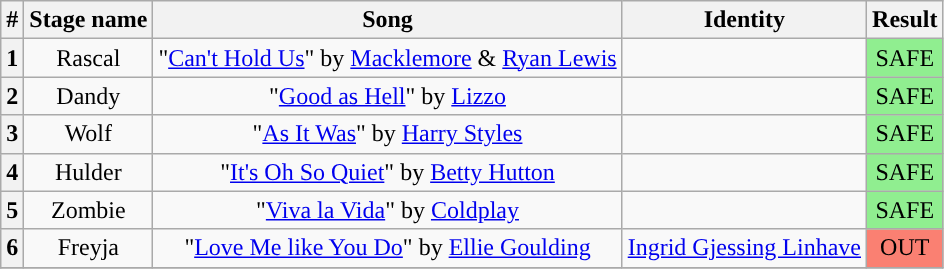<table class="wikitable plainrowheaders" style="text-align: center;">
<tr>
<th>#</th>
<th>Stage name</th>
<th>Song</th>
<th>Identity</th>
<th>Result</th>
</tr>
<tr>
<th>1</th>
<td>Rascal</td>
<td>"<a href='#'>Can't Hold Us</a>" by <a href='#'>Macklemore</a> & <a href='#'>Ryan Lewis</a></td>
<td></td>
<td bgcolor="lightgreen">SAFE</td>
</tr>
<tr>
<th>2</th>
<td>Dandy</td>
<td>"<a href='#'>Good as Hell</a>" by <a href='#'>Lizzo</a></td>
<td></td>
<td bgcolor="lightgreen">SAFE</td>
</tr>
<tr>
<th>3</th>
<td>Wolf</td>
<td>"<a href='#'>As It Was</a>" by <a href='#'>Harry Styles</a></td>
<td></td>
<td bgcolor="lightgreen">SAFE</td>
</tr>
<tr>
<th>4</th>
<td>Hulder</td>
<td>"<a href='#'>It's Oh So Quiet</a>" by <a href='#'>Betty Hutton</a></td>
<td></td>
<td bgcolor="lightgreen">SAFE</td>
</tr>
<tr>
<th>5</th>
<td>Zombie</td>
<td>"<a href='#'>Viva la Vida</a>" by <a href='#'>Coldplay</a></td>
<td></td>
<td bgcolor="lightgreen">SAFE</td>
</tr>
<tr>
<th>6</th>
<td>Freyja</td>
<td>"<a href='#'>Love Me like You Do</a>" by <a href='#'>Ellie Goulding</a></td>
<td><a href='#'>Ingrid Gjessing Linhave</a></td>
<td bgcolor=salmon>OUT</td>
</tr>
<tr>
</tr>
</table>
